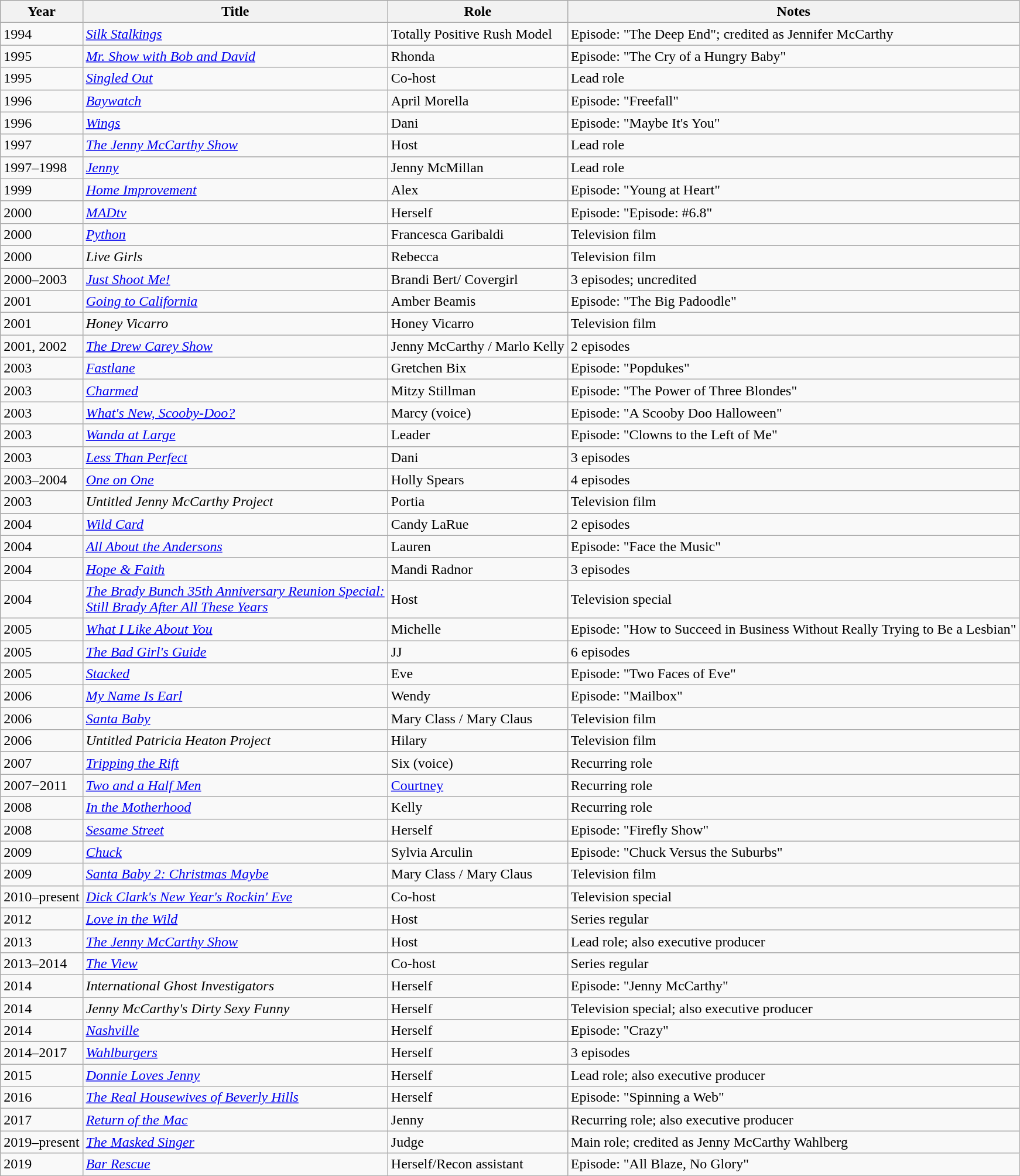<table class="wikitable sortable">
<tr>
<th>Year</th>
<th>Title</th>
<th>Role</th>
<th class=unsortable>Notes</th>
</tr>
<tr>
<td>1994</td>
<td><em><a href='#'>Silk Stalkings</a></em></td>
<td>Totally Positive Rush Model</td>
<td>Episode: "The Deep End"; credited as Jennifer McCarthy</td>
</tr>
<tr>
<td>1995</td>
<td><em><a href='#'>Mr. Show with Bob and David</a></em></td>
<td>Rhonda</td>
<td>Episode: "The Cry of a Hungry Baby"</td>
</tr>
<tr>
<td>1995</td>
<td><em><a href='#'>Singled Out</a></em></td>
<td>Co-host</td>
<td>Lead role</td>
</tr>
<tr>
<td>1996</td>
<td><em><a href='#'>Baywatch</a></em></td>
<td>April Morella</td>
<td>Episode: "Freefall"</td>
</tr>
<tr>
<td>1996</td>
<td><em><a href='#'>Wings</a></em></td>
<td>Dani</td>
<td>Episode: "Maybe It's You"</td>
</tr>
<tr>
<td>1997</td>
<td><em><a href='#'>The Jenny McCarthy Show</a></em></td>
<td>Host</td>
<td>Lead role</td>
</tr>
<tr>
<td>1997–1998</td>
<td><em><a href='#'>Jenny</a></em></td>
<td>Jenny McMillan</td>
<td>Lead role</td>
</tr>
<tr>
<td>1999</td>
<td><em><a href='#'>Home Improvement</a></em></td>
<td>Alex</td>
<td>Episode: "Young at Heart"</td>
</tr>
<tr>
<td>2000</td>
<td><em><a href='#'>MADtv</a></em></td>
<td>Herself</td>
<td>Episode: "Episode: #6.8"</td>
</tr>
<tr>
<td>2000</td>
<td><em><a href='#'>Python</a></em></td>
<td>Francesca Garibaldi</td>
<td>Television film</td>
</tr>
<tr>
<td>2000</td>
<td><em>Live Girls</em></td>
<td>Rebecca</td>
<td>Television film</td>
</tr>
<tr>
<td>2000–2003</td>
<td><em><a href='#'>Just Shoot Me!</a></em></td>
<td>Brandi Bert/ Covergirl</td>
<td>3 episodes; uncredited</td>
</tr>
<tr>
<td>2001</td>
<td><em><a href='#'>Going to California</a></em></td>
<td>Amber Beamis</td>
<td>Episode: "The Big Padoodle"</td>
</tr>
<tr>
<td>2001</td>
<td><em>Honey Vicarro</em></td>
<td>Honey Vicarro</td>
<td>Television film</td>
</tr>
<tr>
<td>2001, 2002</td>
<td><em><a href='#'>The Drew Carey Show</a></em></td>
<td>Jenny McCarthy / Marlo Kelly</td>
<td>2 episodes</td>
</tr>
<tr>
<td>2003</td>
<td><em><a href='#'>Fastlane</a></em></td>
<td>Gretchen Bix</td>
<td>Episode: "Popdukes"</td>
</tr>
<tr>
<td>2003</td>
<td><em><a href='#'>Charmed</a></em></td>
<td>Mitzy Stillman</td>
<td>Episode: "The Power of Three Blondes"</td>
</tr>
<tr>
<td>2003</td>
<td><em><a href='#'>What's New, Scooby-Doo?</a></em></td>
<td>Marcy (voice)</td>
<td>Episode: "A Scooby Doo Halloween"</td>
</tr>
<tr>
<td>2003</td>
<td><em><a href='#'>Wanda at Large</a></em></td>
<td>Leader</td>
<td>Episode: "Clowns to the Left of Me"</td>
</tr>
<tr>
<td>2003</td>
<td><em><a href='#'>Less Than Perfect</a></em></td>
<td>Dani</td>
<td>3 episodes</td>
</tr>
<tr>
<td>2003–2004</td>
<td><em><a href='#'>One on One</a></em></td>
<td>Holly Spears</td>
<td>4 episodes</td>
</tr>
<tr>
<td>2003</td>
<td><em>Untitled Jenny McCarthy Project</em></td>
<td>Portia</td>
<td>Television film</td>
</tr>
<tr>
<td>2004</td>
<td><em><a href='#'>Wild Card</a></em></td>
<td>Candy LaRue</td>
<td>2 episodes</td>
</tr>
<tr>
<td>2004</td>
<td><em><a href='#'>All About the Andersons</a></em></td>
<td>Lauren</td>
<td>Episode: "Face the Music"</td>
</tr>
<tr>
<td>2004</td>
<td><em><a href='#'>Hope & Faith</a></em></td>
<td>Mandi Radnor</td>
<td>3 episodes</td>
</tr>
<tr>
<td>2004</td>
<td><em><a href='#'>The Brady Bunch 35th Anniversary Reunion Special:<br>Still Brady After All These Years</a></em></td>
<td>Host</td>
<td>Television special</td>
</tr>
<tr>
<td>2005</td>
<td><em><a href='#'>What I Like About You</a></em></td>
<td>Michelle</td>
<td>Episode: "How to Succeed in Business Without Really Trying to Be a Lesbian"</td>
</tr>
<tr>
<td>2005</td>
<td><em><a href='#'>The Bad Girl's Guide</a></em></td>
<td>JJ</td>
<td>6 episodes</td>
</tr>
<tr>
<td>2005</td>
<td><em><a href='#'>Stacked</a></em></td>
<td>Eve</td>
<td>Episode: "Two Faces of Eve"</td>
</tr>
<tr>
<td>2006</td>
<td><em><a href='#'>My Name Is Earl</a></em></td>
<td>Wendy</td>
<td>Episode: "Mailbox"</td>
</tr>
<tr>
<td>2006</td>
<td><em><a href='#'>Santa Baby</a></em></td>
<td>Mary Class / Mary Claus</td>
<td>Television film</td>
</tr>
<tr>
<td>2006</td>
<td><em>Untitled Patricia Heaton Project</em></td>
<td>Hilary</td>
<td>Television film</td>
</tr>
<tr>
<td>2007</td>
<td><em><a href='#'>Tripping the Rift</a></em></td>
<td>Six (voice)</td>
<td>Recurring role</td>
</tr>
<tr>
<td>2007−2011</td>
<td><em><a href='#'>Two and a Half Men</a></em></td>
<td><a href='#'>Courtney</a></td>
<td>Recurring role</td>
</tr>
<tr>
<td>2008</td>
<td><em><a href='#'>In the Motherhood</a></em></td>
<td>Kelly</td>
<td>Recurring role</td>
</tr>
<tr>
<td>2008</td>
<td><em><a href='#'>Sesame Street</a></em></td>
<td>Herself</td>
<td>Episode: "Firefly Show"</td>
</tr>
<tr>
<td>2009</td>
<td><em><a href='#'>Chuck</a></em></td>
<td>Sylvia Arculin</td>
<td>Episode:  "Chuck Versus the Suburbs"</td>
</tr>
<tr>
<td>2009</td>
<td><em><a href='#'>Santa Baby 2: Christmas Maybe</a></em></td>
<td>Mary Class / Mary Claus</td>
<td>Television film</td>
</tr>
<tr>
<td>2010–present</td>
<td><em><a href='#'>Dick Clark's New Year's Rockin' Eve</a></em></td>
<td>Co-host</td>
<td>Television special</td>
</tr>
<tr>
<td>2012</td>
<td><em><a href='#'>Love in the Wild</a></em></td>
<td>Host</td>
<td>Series regular</td>
</tr>
<tr>
<td>2013</td>
<td><em><a href='#'>The Jenny McCarthy Show</a></em></td>
<td>Host</td>
<td>Lead role; also executive producer</td>
</tr>
<tr>
<td>2013–2014</td>
<td><em><a href='#'>The View</a></em></td>
<td>Co-host</td>
<td>Series regular</td>
</tr>
<tr>
<td>2014</td>
<td><em>International Ghost Investigators</em></td>
<td>Herself</td>
<td>Episode: "Jenny McCarthy"</td>
</tr>
<tr>
<td>2014</td>
<td><em>Jenny McCarthy's Dirty Sexy Funny</em></td>
<td>Herself</td>
<td>Television special; also executive producer</td>
</tr>
<tr>
<td>2014</td>
<td><em><a href='#'>Nashville</a></em></td>
<td>Herself</td>
<td>Episode:  "Crazy"</td>
</tr>
<tr>
<td>2014–2017</td>
<td><em><a href='#'>Wahlburgers</a></em></td>
<td>Herself</td>
<td>3 episodes</td>
</tr>
<tr>
<td>2015</td>
<td><em><a href='#'>Donnie Loves Jenny</a></em></td>
<td>Herself</td>
<td>Lead role; also executive producer</td>
</tr>
<tr>
<td>2016</td>
<td><em><a href='#'>The Real Housewives of Beverly Hills</a></em></td>
<td>Herself</td>
<td>Episode: "Spinning a Web"</td>
</tr>
<tr>
<td>2017</td>
<td><em><a href='#'>Return of the Mac</a></em></td>
<td>Jenny</td>
<td>Recurring role; also executive producer</td>
</tr>
<tr>
<td>2019–present</td>
<td><em><a href='#'>The Masked Singer</a></em></td>
<td>Judge</td>
<td>Main role; credited as Jenny McCarthy Wahlberg</td>
</tr>
<tr>
<td>2019</td>
<td><em><a href='#'>Bar Rescue</a></em></td>
<td>Herself/Recon assistant</td>
<td>Episode: "All Blaze, No Glory"</td>
</tr>
</table>
